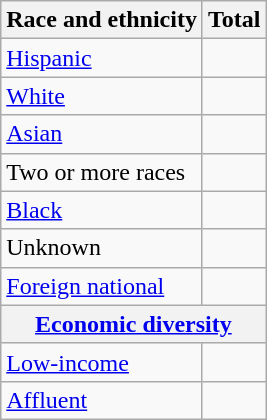<table class="wikitable floatright sortable collapsible"; text-align:right; font-size:80%;">
<tr>
<th>Race and ethnicity</th>
<th colspan="2" data-sort-type=number>Total</th>
</tr>
<tr>
<td><a href='#'>Hispanic</a></td>
<td align=right></td>
</tr>
<tr>
<td><a href='#'>White</a></td>
<td align=right></td>
</tr>
<tr>
<td><a href='#'>Asian</a></td>
<td align=right></td>
</tr>
<tr>
<td>Two or more races</td>
<td align=right></td>
</tr>
<tr>
<td><a href='#'>Black</a></td>
<td align=right></td>
</tr>
<tr>
<td>Unknown</td>
<td align=right></td>
</tr>
<tr>
<td><a href='#'>Foreign national</a></td>
<td align=right></td>
</tr>
<tr>
<th colspan="4" data-sort-type=number><a href='#'>Economic diversity</a></th>
</tr>
<tr>
<td><a href='#'>Low-income</a></td>
<td align=right></td>
</tr>
<tr>
<td><a href='#'>Affluent</a></td>
<td align=right></td>
</tr>
</table>
